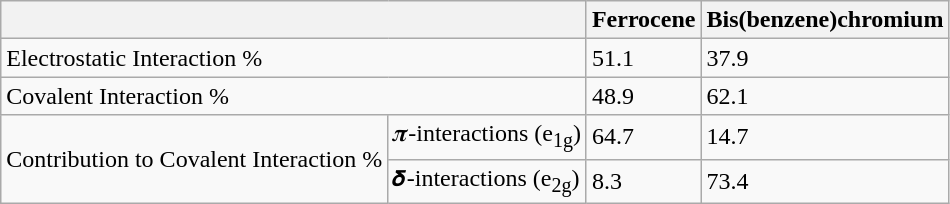<table class="wikitable">
<tr>
<th colspan="2"></th>
<th>Ferrocene</th>
<th>Bis(benzene)chromium</th>
</tr>
<tr>
<td colspan="2">Electrostatic Interaction %</td>
<td>51.1</td>
<td>37.9</td>
</tr>
<tr>
<td colspan="2">Covalent Interaction %</td>
<td>48.9</td>
<td>62.1</td>
</tr>
<tr>
<td rowspan="2">Contribution to Covalent Interaction %</td>
<td>𝝅-interactions (e<sub>1g</sub>)</td>
<td>64.7</td>
<td>14.7</td>
</tr>
<tr>
<td>𝞭-interactions (e<sub>2g</sub>)</td>
<td>8.3</td>
<td>73.4</td>
</tr>
</table>
